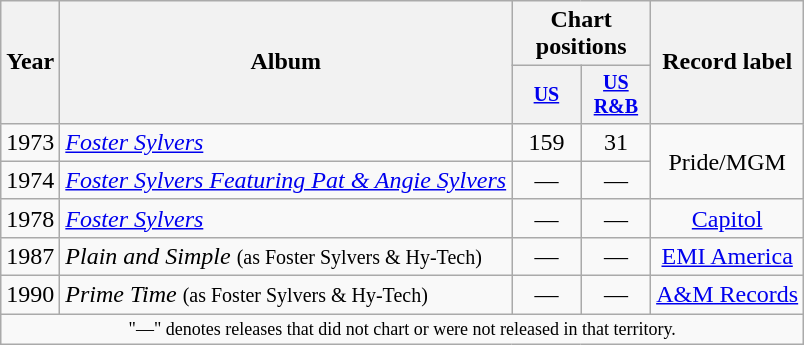<table class="wikitable" style="text-align:center;">
<tr>
<th rowspan="2">Year</th>
<th rowspan="2">Album</th>
<th colspan="2">Chart positions</th>
<th rowspan="2">Record label</th>
</tr>
<tr style="font-size:smaller;">
<th width="40"><a href='#'>US</a><br></th>
<th width="40"><a href='#'>US<br>R&B</a><br></th>
</tr>
<tr>
<td rowspan="1">1973</td>
<td align="left"><em><a href='#'>Foster Sylvers</a></em></td>
<td>159</td>
<td>31</td>
<td rowspan="2">Pride/MGM</td>
</tr>
<tr>
<td rowspan="1">1974</td>
<td align="left"><em><a href='#'>Foster Sylvers Featuring Pat & Angie Sylvers</a></em></td>
<td>—</td>
<td>—</td>
</tr>
<tr>
<td rowspan="1">1978</td>
<td align="left"><em><a href='#'>Foster Sylvers</a></em></td>
<td>—</td>
<td>—</td>
<td rowspan="1"><a href='#'>Capitol</a></td>
</tr>
<tr>
<td rowspan="1">1987</td>
<td align="left"><em>Plain and Simple</em> <small>(as Foster Sylvers & Hy-Tech)</small></td>
<td>—</td>
<td>—</td>
<td rowspan="1"><a href='#'>EMI America</a></td>
</tr>
<tr>
<td rowspan="1">1990</td>
<td align="left"><em>Prime Time</em> <small>(as Foster Sylvers & Hy-Tech)</small></td>
<td>—</td>
<td>—</td>
<td rowspan="1"><a href='#'>A&M Records</a></td>
</tr>
<tr>
<td colspan="6" style="text-align:center; font-size:9pt;">"—" denotes releases that did not chart or were not released in that territory.</td>
</tr>
</table>
